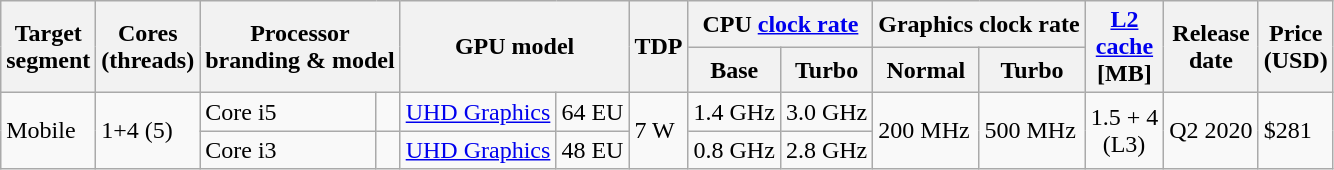<table class="wikitable">
<tr>
<th rowspan=2>Target<br>segment</th>
<th rowspan=2>Cores<br>(threads)</th>
<th colspan=2 rowspan="2">Processor<br>branding & model</th>
<th colspan=2 rowspan="2">GPU model</th>
<th rowspan=2>TDP</th>
<th colspan=2>CPU <a href='#'>clock rate</a></th>
<th colspan=2>Graphics clock rate</th>
<th rowspan=2><a href='#'>L2<br>cache</a><br>[MB]</th>
<th rowspan=2>Release<br>date</th>
<th rowspan=2>Price<br>(USD)</th>
</tr>
<tr>
<th>Base</th>
<th>Turbo</th>
<th>Normal</th>
<th>Turbo</th>
</tr>
<tr>
<td rowspan="2">Mobile</td>
<td rowspan="2">1+4 (5)</td>
<td rowspan="1">Core i5</td>
<td rowspan="1"></td>
<td rowspan="1"><a href='#'>UHD Graphics</a></td>
<td rowspan="1">64 EU</td>
<td rowspan="2">7 W</td>
<td rowspan="1">1.4 GHz</td>
<td rowspan="1">3.0 GHz</td>
<td rowspan="2">200 MHz</td>
<td rowspan="2">500 MHz</td>
<td rowspan="2">1.5 + 4<br>  (L3)</td>
<td rowspan="2">Q2 2020</td>
<td rowspan="2">$281</td>
</tr>
<tr>
<td rowspan="1">Core i3</td>
<td rowspan="1"></td>
<td rowspan="1"><a href='#'>UHD Graphics</a></td>
<td rowspan="1">48 EU</td>
<td rowspan="1">0.8 GHz</td>
<td rowspan="1">2.8 GHz</td>
</tr>
</table>
